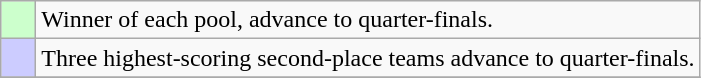<table class="wikitable">
<tr>
<td bgcolor="#ccffcc">    </td>
<td>Winner of each pool, advance to quarter-finals.</td>
</tr>
<tr>
<td bgcolor="#ccccff">    </td>
<td>Three highest-scoring second-place teams advance to quarter-finals.</td>
</tr>
<tr>
</tr>
</table>
